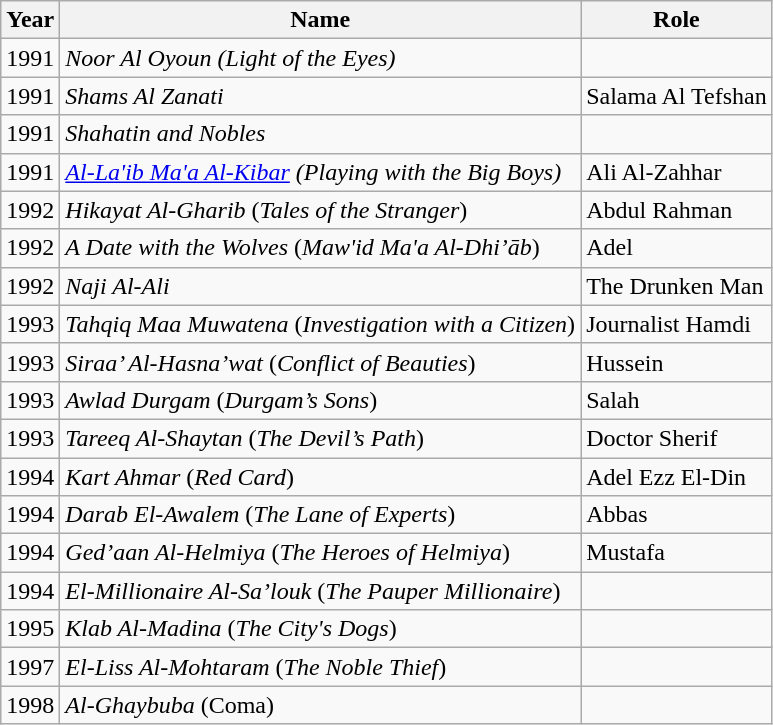<table class="wikitable">
<tr>
<th>Year</th>
<th>Name</th>
<th>Role</th>
</tr>
<tr>
<td>1991</td>
<td><em>Noor Al Oyoun (Light of the Eyes)</em></td>
<td></td>
</tr>
<tr>
<td>1991</td>
<td><em>Shams Al Zanati</em></td>
<td>Salama Al Tefshan</td>
</tr>
<tr>
<td>1991</td>
<td><em>Shahatin and Nobles</em></td>
<td></td>
</tr>
<tr>
<td>1991</td>
<td><em><a href='#'>Al-La'ib Ma'a Al-Kibar</a> (Playing with the Big Boys)</em></td>
<td>Ali Al-Zahhar</td>
</tr>
<tr>
<td>1992</td>
<td><em>Hikayat Al-Gharib</em> (<em>Tales of the Stranger</em>)</td>
<td>Abdul Rahman</td>
</tr>
<tr>
<td>1992</td>
<td><em>A Date with the Wolves</em> (<em>Maw'id Ma'a Al-Dhi’āb</em>)</td>
<td>Adel</td>
</tr>
<tr>
<td>1992</td>
<td><em>Naji Al-Ali</em></td>
<td>The Drunken Man</td>
</tr>
<tr>
<td>1993</td>
<td><em>Tahqiq Maa Muwatena</em> (<em>Investigation with a Citizen</em>)</td>
<td>Journalist Hamdi</td>
</tr>
<tr>
<td>1993</td>
<td><em>Siraa’ Al-Hasna’wat</em> (<em>Conflict of Beauties</em>)</td>
<td>Hussein</td>
</tr>
<tr>
<td>1993</td>
<td><em>Awlad Durgam</em> (<em>Durgam’s Sons</em>)</td>
<td>Salah</td>
</tr>
<tr>
<td>1993</td>
<td><em>Tareeq Al-Shaytan</em> (<em>The Devil’s Path</em>)</td>
<td>Doctor Sherif</td>
</tr>
<tr>
<td>1994</td>
<td><em>Kart Ahmar</em> (<em>Red Card</em>)</td>
<td>Adel Ezz El-Din</td>
</tr>
<tr>
<td>1994</td>
<td><em>Darab El-Awalem</em> (<em>The Lane of Experts</em>)</td>
<td>Abbas</td>
</tr>
<tr>
<td>1994</td>
<td><em>Ged’aan Al-Helmiya</em> (<em>The Heroes of Helmiya</em>)</td>
<td>Mustafa</td>
</tr>
<tr>
<td>1994</td>
<td><em>El-Millionaire Al-Sa’louk</em> (<em>The Pauper Millionaire</em>)</td>
<td></td>
</tr>
<tr>
<td>1995</td>
<td><em>Klab Al-Madina</em> (<em>The City's Dogs</em>)</td>
<td></td>
</tr>
<tr>
<td>1997</td>
<td><em>El-Liss Al-Mohtaram</em> (<em>The Noble Thief</em>)</td>
<td></td>
</tr>
<tr>
<td>1998</td>
<td><em>Al-Ghaybuba</em> (Coma)</td>
<td></td>
</tr>
</table>
